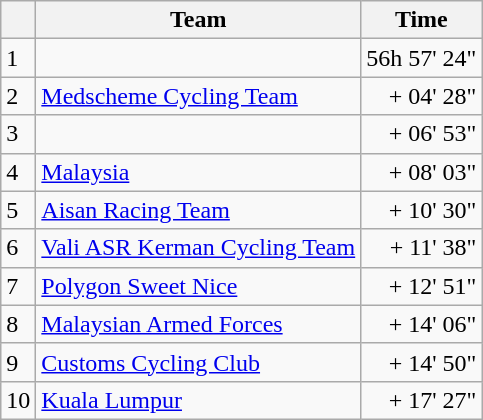<table class=wikitable>
<tr>
<th></th>
<th>Team</th>
<th>Time</th>
</tr>
<tr>
<td>1</td>
<td></td>
<td align=right>56h 57' 24"</td>
</tr>
<tr>
<td>2</td>
<td><a href='#'>Medscheme Cycling Team</a></td>
<td align=right>+ 04' 28"</td>
</tr>
<tr>
<td>3</td>
<td></td>
<td align=right>+ 06' 53"</td>
</tr>
<tr>
<td>4</td>
<td><a href='#'>Malaysia</a></td>
<td align=right>+ 08' 03"</td>
</tr>
<tr>
<td>5</td>
<td><a href='#'>Aisan Racing Team</a></td>
<td align=right>+ 10' 30"</td>
</tr>
<tr>
<td>6</td>
<td><a href='#'>Vali ASR Kerman Cycling Team</a></td>
<td align=right>+ 11' 38"</td>
</tr>
<tr>
<td>7</td>
<td><a href='#'>Polygon Sweet Nice</a></td>
<td align=right>+ 12' 51"</td>
</tr>
<tr>
<td>8</td>
<td><a href='#'>Malaysian Armed Forces</a></td>
<td align=right>+ 14' 06"</td>
</tr>
<tr>
<td>9</td>
<td><a href='#'>Customs Cycling Club</a></td>
<td align=right>+ 14' 50"</td>
</tr>
<tr>
<td>10</td>
<td><a href='#'>Kuala Lumpur</a></td>
<td align=right>+ 17' 27"</td>
</tr>
</table>
